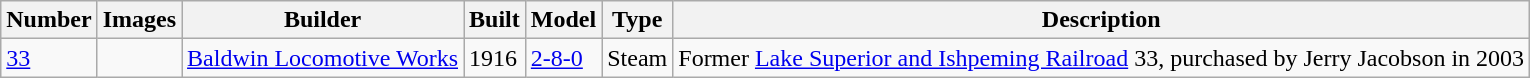<table class="wikitable" style="font-size:100%;">
<tr>
<th>Number</th>
<th>Images</th>
<th>Builder</th>
<th>Built</th>
<th>Model</th>
<th>Type</th>
<th>Description</th>
</tr>
<tr>
<td><a href='#'>33</a></td>
<td></td>
<td><a href='#'>Baldwin Locomotive Works</a></td>
<td>1916</td>
<td><a href='#'>2-8-0</a></td>
<td>Steam</td>
<td>Former <a href='#'>Lake Superior and Ishpeming Railroad</a> 33, purchased by Jerry Jacobson in 2003</td>
</tr>
</table>
